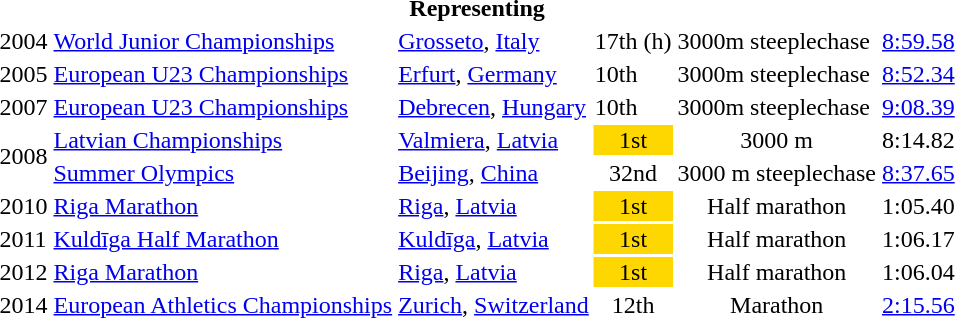<table>
<tr>
<th colspan="6">Representing </th>
</tr>
<tr>
<td>2004</td>
<td><a href='#'>World Junior Championships</a></td>
<td><a href='#'>Grosseto</a>, <a href='#'>Italy</a></td>
<td>17th (h)</td>
<td>3000m steeplechase</td>
<td><a href='#'>8:59.58</a></td>
</tr>
<tr>
<td>2005</td>
<td><a href='#'>European U23 Championships</a></td>
<td><a href='#'>Erfurt</a>, <a href='#'>Germany</a></td>
<td>10th</td>
<td>3000m steeplechase</td>
<td><a href='#'>8:52.34</a></td>
</tr>
<tr>
<td>2007</td>
<td><a href='#'>European U23 Championships</a></td>
<td><a href='#'>Debrecen</a>, <a href='#'>Hungary</a></td>
<td>10th</td>
<td>3000m steeplechase</td>
<td><a href='#'>9:08.39</a></td>
</tr>
<tr>
<td rowspan=2>2008</td>
<td><a href='#'>Latvian Championships</a></td>
<td><a href='#'>Valmiera</a>, <a href='#'>Latvia</a></td>
<td bgcolor="gold" align="center">1st</td>
<td align="center">3000 m</td>
<td>8:14.82</td>
</tr>
<tr>
<td><a href='#'>Summer Olympics</a></td>
<td><a href='#'>Beijing</a>, <a href='#'>China</a></td>
<td align="center">32nd</td>
<td align="center">3000 m steeplechase</td>
<td><a href='#'>8:37.65</a></td>
</tr>
<tr>
<td>2010</td>
<td><a href='#'>Riga Marathon</a></td>
<td><a href='#'>Riga</a>, <a href='#'>Latvia</a></td>
<td bgcolor="gold" align="center">1st</td>
<td align="center">Half marathon</td>
<td>1:05.40</td>
</tr>
<tr>
<td>2011</td>
<td><a href='#'>Kuldīga Half Marathon</a></td>
<td><a href='#'>Kuldīga</a>, <a href='#'>Latvia</a></td>
<td bgcolor="gold" align="center">1st</td>
<td align="center">Half marathon</td>
<td>1:06.17</td>
</tr>
<tr>
<td>2012</td>
<td><a href='#'>Riga Marathon</a></td>
<td><a href='#'>Riga</a>, <a href='#'>Latvia</a></td>
<td bgcolor="gold" align="center">1st</td>
<td align="center">Half marathon</td>
<td>1:06.04</td>
</tr>
<tr>
<td>2014</td>
<td><a href='#'>European Athletics Championships</a></td>
<td><a href='#'>Zurich</a>, <a href='#'>Switzerland</a></td>
<td align="center">12th</td>
<td align="center">Marathon</td>
<td><a href='#'>2:15.56</a></td>
</tr>
</table>
